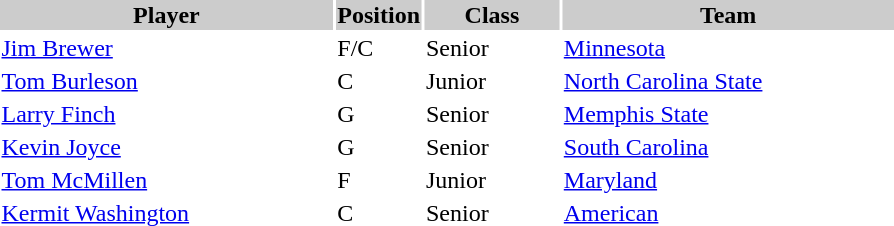<table style="width:600px" "border:'1' 'solid' 'gray'">
<tr>
<th bgcolor="#CCCCCC" style="width:40%">Player</th>
<th bgcolor="#CCCCCC" style="width:4%">Position</th>
<th bgcolor="#CCCCCC" style="width:16%">Class</th>
<th bgcolor="#CCCCCC" style="width:40%">Team</th>
</tr>
<tr>
<td><a href='#'>Jim Brewer</a></td>
<td>F/C</td>
<td>Senior</td>
<td><a href='#'>Minnesota</a></td>
</tr>
<tr>
<td><a href='#'>Tom Burleson</a></td>
<td>C</td>
<td>Junior</td>
<td><a href='#'>North Carolina State</a></td>
</tr>
<tr>
<td><a href='#'>Larry Finch</a></td>
<td>G</td>
<td>Senior</td>
<td><a href='#'>Memphis State</a></td>
</tr>
<tr>
<td><a href='#'>Kevin Joyce</a></td>
<td>G</td>
<td>Senior</td>
<td><a href='#'>South Carolina</a></td>
</tr>
<tr>
<td><a href='#'>Tom McMillen</a></td>
<td>F</td>
<td>Junior</td>
<td><a href='#'>Maryland</a></td>
</tr>
<tr>
<td><a href='#'>Kermit Washington</a></td>
<td>C</td>
<td>Senior</td>
<td><a href='#'>American</a></td>
</tr>
</table>
